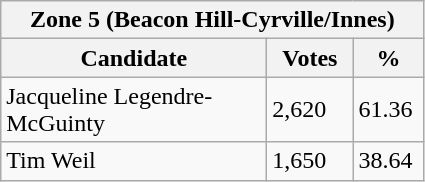<table class="wikitable">
<tr>
<th colspan="3">Zone 5 (Beacon Hill-Cyrville/Innes)</th>
</tr>
<tr>
<th style="width: 170px">Candidate</th>
<th style="width: 50px">Votes</th>
<th style="width: 40px">%</th>
</tr>
<tr>
<td>Jacqueline Legendre-McGuinty</td>
<td>2,620</td>
<td>61.36</td>
</tr>
<tr>
<td>Tim Weil</td>
<td>1,650</td>
<td>38.64</td>
</tr>
</table>
